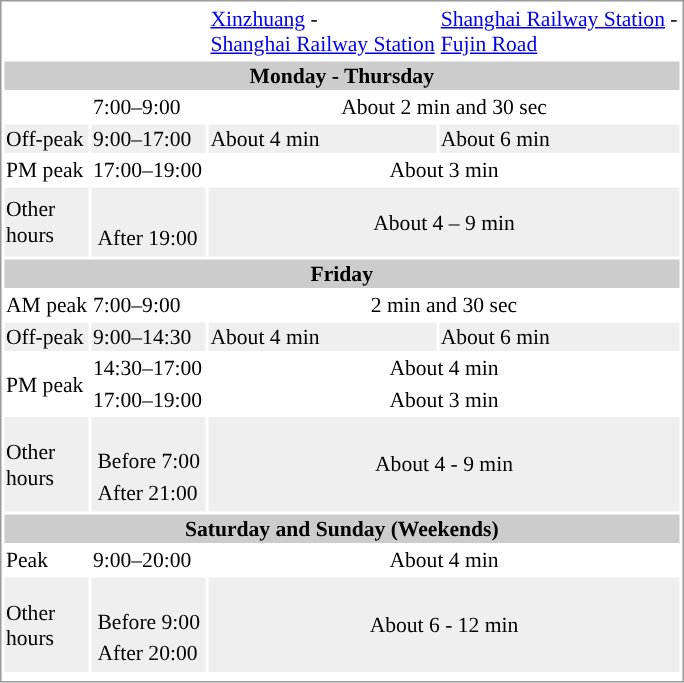<table border=0 style="border:1px solid #999;background-color:white;text-align:left;font-size:90%" class="mw-collapsible">
<tr>
<td colspan=2></td>
<td><a href='#'>Xinzhuang</a> - <br> <a href='#'>Shanghai Railway Station</a></td>
<td><a href='#'>Shanghai Railway Station</a> - <br> <a href='#'>Fujin Road</a></td>
</tr>
<tr bgcolor=#cccccc>
<th colspan=4 align=center>Monday - Thursday</th>
</tr>
<tr>
<td></td>
<td>7:00–9:00</td>
<td colspan="2" align="center">About 2 min and 30 sec</td>
</tr>
<tr bgcolor=#EFEFEF>
<td>Off-peak</td>
<td>9:00–17:00</td>
<td>About 4 min</td>
<td>About 6 min</td>
</tr>
<tr>
<td>PM peak</td>
<td>17:00–19:00</td>
<td colspan="2" align="center">About 3 min</td>
</tr>
<tr bgcolor=#EFEFEF>
<td>Other<br> hours</td>
<td><br><table>
<tr>
<td></td>
</tr>
<tr>
<td>After 19:00</td>
</tr>
</table>
</td>
<td colspan="2" align="center">About 4 – 9 min</td>
</tr>
<tr bgcolor=#cccccc>
<th colspan=4 align=center>Friday</th>
</tr>
<tr>
<td>AM peak</td>
<td>7:00–9:00</td>
<td colspan="2" align="center">2 min and 30 sec</td>
</tr>
<tr bgcolor=#EFEFEF>
<td>Off-peak</td>
<td>9:00–14:30</td>
<td>About 4 min</td>
<td>About 6 min</td>
</tr>
<tr>
<td rowspan="2">PM peak</td>
<td>14:30–17:00</td>
<td colspan="2" align="center">About 4 min</td>
</tr>
<tr>
<td>17:00–19:00</td>
<td colspan="2" align="center">About 3 min</td>
</tr>
<tr bgcolor=#EFEFEF>
<td>Other<br> hours</td>
<td><br><table>
<tr>
<td>Before 7:00</td>
</tr>
<tr>
<td>After 21:00</td>
</tr>
</table>
</td>
<td colspan="2" align="center">About 4 - 9 min</td>
</tr>
<tr bgcolor=#cccccc>
<th colspan=4 align=center>Saturday and Sunday (Weekends)</th>
</tr>
<tr>
<td>Peak</td>
<td>9:00–20:00</td>
<td colspan="2" align="center">About 4 min</td>
</tr>
<tr bgcolor=#EFEFEF>
<td>Other<br> hours</td>
<td><br><table>
<tr>
<td>Before 9:00</td>
</tr>
<tr>
<td>After 20:00</td>
</tr>
</table>
</td>
<td colspan="2" align="center">About 6 - 12 min</td>
</tr>
<tr style="background: #">
<td colspan = "4"></onlyinclude></td>
</tr>
</table>
